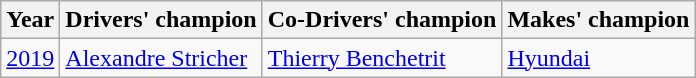<table class="wikitable">
<tr>
<th>Year</th>
<th>Drivers' champion</th>
<th>Co-Drivers' champion</th>
<th>Makes' champion</th>
</tr>
<tr>
<td><a href='#'>2019</a></td>
<td> <a href='#'>Alexandre Stricher</a></td>
<td> <a href='#'>Thierry Benchetrit</a></td>
<td> <a href='#'>Hyundai</a></td>
</tr>
</table>
